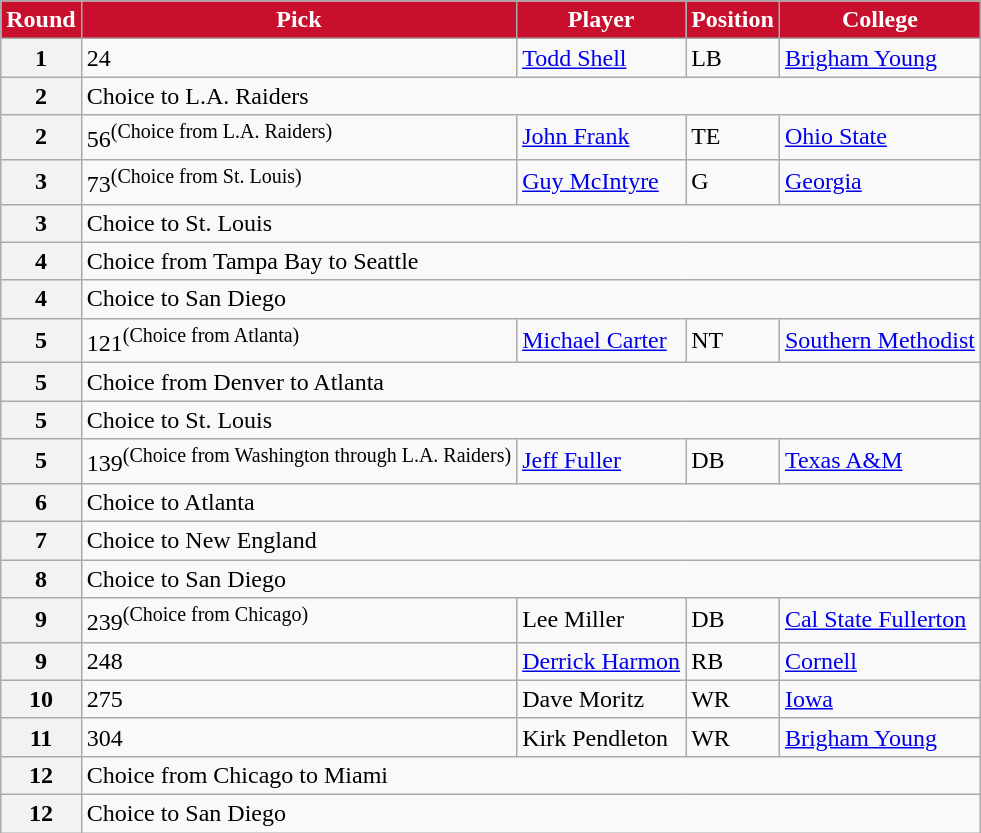<table class="wikitable sortable sortable">
<tr>
<th style="color:#FFFFFF; background:#C8102E;">Round</th>
<th style="color:#FFFFFF; background:#C8102E;">Pick</th>
<th style="color:#FFFFFF; background:#C8102E;">Player</th>
<th style="color:#FFFFFF; background:#C8102E;">Position</th>
<th style="color:#FFFFFF; background:#C8102E;">College</th>
</tr>
<tr>
<th>1</th>
<td>24</td>
<td><a href='#'>Todd Shell</a></td>
<td>LB</td>
<td><a href='#'>Brigham Young</a></td>
</tr>
<tr>
<th>2</th>
<td colspan="4">Choice to L.A. Raiders</td>
</tr>
<tr>
<th>2</th>
<td>56<sup>(Choice from L.A. Raiders)</sup></td>
<td><a href='#'>John Frank</a></td>
<td>TE</td>
<td><a href='#'>Ohio State</a></td>
</tr>
<tr>
<th>3</th>
<td>73<sup>(Choice from St. Louis)</sup></td>
<td><a href='#'>Guy McIntyre</a></td>
<td>G</td>
<td><a href='#'>Georgia</a></td>
</tr>
<tr>
<th>3</th>
<td colspan="4">Choice to St. Louis</td>
</tr>
<tr>
<th>4</th>
<td colspan="4">Choice from Tampa Bay to Seattle</td>
</tr>
<tr>
<th>4</th>
<td colspan="4">Choice to San Diego</td>
</tr>
<tr>
<th>5</th>
<td>121<sup>(Choice from Atlanta)</sup></td>
<td><a href='#'>Michael Carter</a></td>
<td>NT</td>
<td><a href='#'>Southern Methodist</a></td>
</tr>
<tr>
<th>5</th>
<td colspan="4">Choice from Denver to Atlanta</td>
</tr>
<tr>
<th>5</th>
<td colspan="4">Choice to St. Louis</td>
</tr>
<tr>
<th>5</th>
<td>139<sup>(Choice from Washington through L.A. Raiders)</sup></td>
<td><a href='#'>Jeff Fuller</a></td>
<td>DB</td>
<td><a href='#'>Texas A&M</a></td>
</tr>
<tr>
<th>6</th>
<td colspan="4">Choice to Atlanta</td>
</tr>
<tr>
<th>7</th>
<td colspan="4">Choice to New England</td>
</tr>
<tr>
<th>8</th>
<td colspan="4">Choice to San Diego</td>
</tr>
<tr>
<th>9</th>
<td>239<sup>(Choice from Chicago)</sup></td>
<td>Lee Miller</td>
<td>DB</td>
<td><a href='#'>Cal State Fullerton</a></td>
</tr>
<tr>
<th>9</th>
<td>248</td>
<td><a href='#'>Derrick Harmon</a></td>
<td>RB</td>
<td><a href='#'>Cornell</a></td>
</tr>
<tr>
<th>10</th>
<td>275</td>
<td>Dave Moritz</td>
<td>WR</td>
<td><a href='#'>Iowa</a></td>
</tr>
<tr>
<th>11</th>
<td>304</td>
<td>Kirk Pendleton</td>
<td>WR</td>
<td><a href='#'>Brigham Young</a></td>
</tr>
<tr>
<th>12</th>
<td colspan="4">Choice from Chicago to Miami</td>
</tr>
<tr>
<th>12</th>
<td colspan="4">Choice to San Diego</td>
</tr>
</table>
